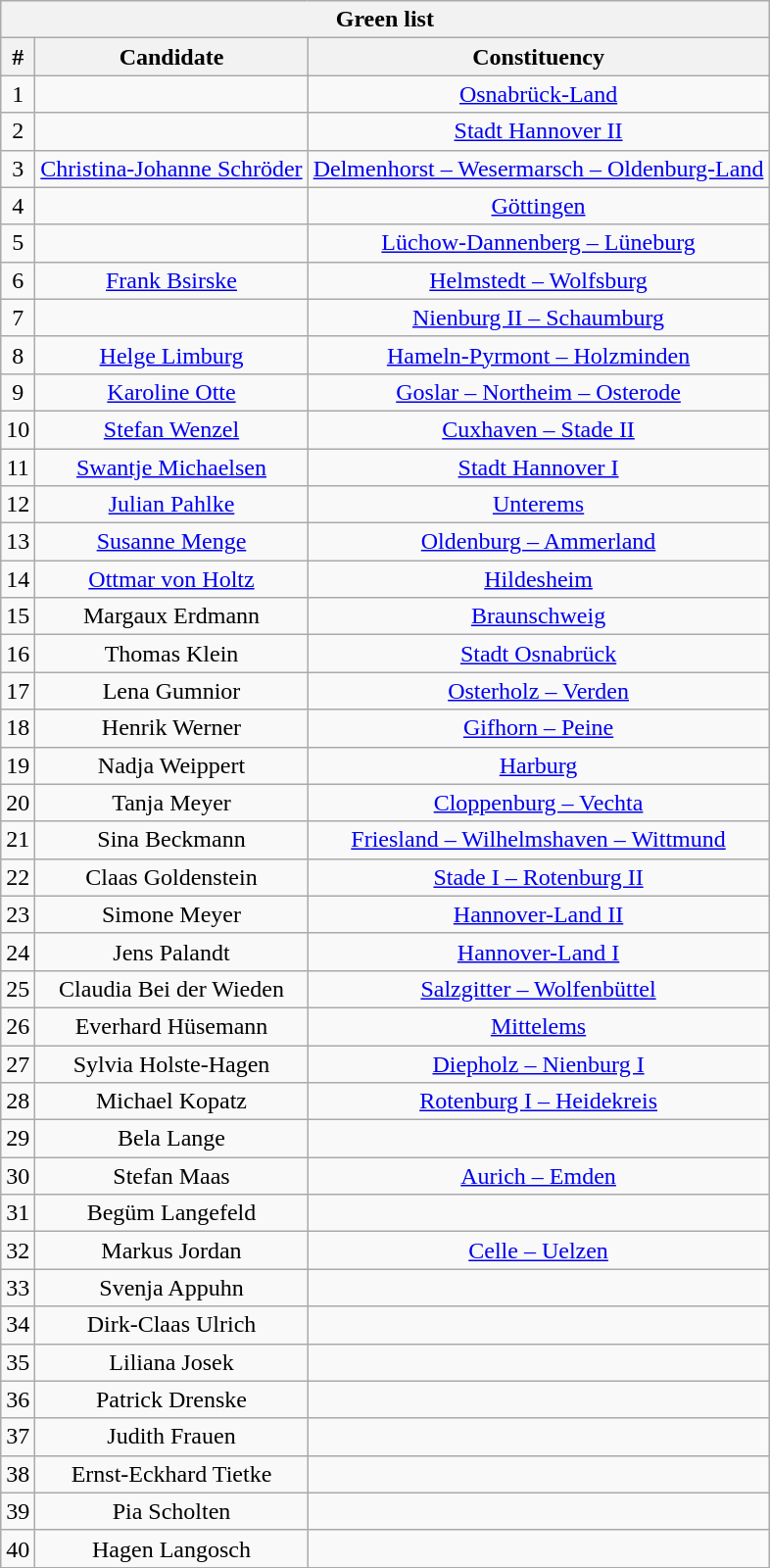<table class="wikitable mw-collapsible mw-collapsed" style="text-align:center">
<tr>
<th colspan=3>Green list</th>
</tr>
<tr>
<th>#</th>
<th>Candidate</th>
<th>Constituency</th>
</tr>
<tr>
<td>1</td>
<td></td>
<td><a href='#'>Osnabrück-Land</a></td>
</tr>
<tr>
<td>2</td>
<td></td>
<td><a href='#'>Stadt Hannover II</a></td>
</tr>
<tr>
<td>3</td>
<td><a href='#'>Christina-Johanne Schröder</a></td>
<td><a href='#'>Delmenhorst – Wesermarsch – Oldenburg-Land</a></td>
</tr>
<tr>
<td>4</td>
<td></td>
<td><a href='#'>Göttingen</a></td>
</tr>
<tr>
<td>5</td>
<td></td>
<td><a href='#'>Lüchow-Dannenberg – Lüneburg</a></td>
</tr>
<tr>
<td>6</td>
<td><a href='#'>Frank Bsirske</a></td>
<td><a href='#'>Helmstedt – Wolfsburg</a></td>
</tr>
<tr>
<td>7</td>
<td></td>
<td><a href='#'>Nienburg II – Schaumburg</a></td>
</tr>
<tr>
<td>8</td>
<td><a href='#'>Helge Limburg</a></td>
<td><a href='#'>Hameln-Pyrmont – Holzminden</a></td>
</tr>
<tr>
<td>9</td>
<td><a href='#'>Karoline Otte</a></td>
<td><a href='#'>Goslar – Northeim – Osterode</a></td>
</tr>
<tr>
<td>10</td>
<td><a href='#'>Stefan Wenzel</a></td>
<td><a href='#'>Cuxhaven – Stade II</a></td>
</tr>
<tr>
<td>11</td>
<td><a href='#'>Swantje Michaelsen</a></td>
<td><a href='#'>Stadt Hannover I</a></td>
</tr>
<tr>
<td>12</td>
<td><a href='#'>Julian Pahlke</a></td>
<td><a href='#'>Unterems</a></td>
</tr>
<tr>
<td>13</td>
<td><a href='#'>Susanne Menge</a></td>
<td><a href='#'>Oldenburg – Ammerland</a></td>
</tr>
<tr>
<td>14</td>
<td><a href='#'>Ottmar von Holtz</a></td>
<td><a href='#'>Hildesheim</a></td>
</tr>
<tr>
<td>15</td>
<td>Margaux Erdmann</td>
<td><a href='#'>Braunschweig</a></td>
</tr>
<tr>
<td>16</td>
<td>Thomas Klein</td>
<td><a href='#'>Stadt Osnabrück</a></td>
</tr>
<tr>
<td>17</td>
<td>Lena Gumnior</td>
<td><a href='#'>Osterholz – Verden</a></td>
</tr>
<tr>
<td>18</td>
<td>Henrik Werner</td>
<td><a href='#'>Gifhorn – Peine</a></td>
</tr>
<tr>
<td>19</td>
<td>Nadja Weippert</td>
<td><a href='#'>Harburg</a></td>
</tr>
<tr>
<td>20</td>
<td>Tanja Meyer</td>
<td><a href='#'>Cloppenburg – Vechta</a></td>
</tr>
<tr>
<td>21</td>
<td>Sina Beckmann</td>
<td><a href='#'>Friesland – Wilhelmshaven – Wittmund</a></td>
</tr>
<tr>
<td>22</td>
<td>Claas Goldenstein</td>
<td><a href='#'>Stade I – Rotenburg II</a></td>
</tr>
<tr>
<td>23</td>
<td>Simone Meyer</td>
<td><a href='#'>Hannover-Land II</a></td>
</tr>
<tr>
<td>24</td>
<td>Jens Palandt</td>
<td><a href='#'>Hannover-Land I</a></td>
</tr>
<tr>
<td>25</td>
<td>Claudia Bei der Wieden</td>
<td><a href='#'>Salzgitter – Wolfenbüttel</a></td>
</tr>
<tr>
<td>26</td>
<td>Everhard Hüsemann</td>
<td><a href='#'>Mittelems</a></td>
</tr>
<tr>
<td>27</td>
<td>Sylvia Holste-Hagen</td>
<td><a href='#'>Diepholz – Nienburg I</a></td>
</tr>
<tr>
<td>28</td>
<td>Michael Kopatz</td>
<td><a href='#'>Rotenburg I – Heidekreis</a></td>
</tr>
<tr>
<td>29</td>
<td>Bela Lange</td>
<td></td>
</tr>
<tr>
<td>30</td>
<td>Stefan Maas</td>
<td><a href='#'>Aurich – Emden</a></td>
</tr>
<tr>
<td>31</td>
<td>Begüm Langefeld</td>
<td></td>
</tr>
<tr>
<td>32</td>
<td>Markus Jordan</td>
<td><a href='#'>Celle – Uelzen</a></td>
</tr>
<tr>
<td>33</td>
<td>Svenja Appuhn</td>
<td></td>
</tr>
<tr>
<td>34</td>
<td>Dirk-Claas Ulrich</td>
<td></td>
</tr>
<tr>
<td>35</td>
<td>Liliana Josek</td>
<td></td>
</tr>
<tr>
<td>36</td>
<td>Patrick Drenske</td>
<td></td>
</tr>
<tr>
<td>37</td>
<td>Judith Frauen</td>
<td></td>
</tr>
<tr>
<td>38</td>
<td>Ernst-Eckhard Tietke</td>
<td></td>
</tr>
<tr>
<td>39</td>
<td>Pia Scholten</td>
<td></td>
</tr>
<tr>
<td>40</td>
<td>Hagen Langosch</td>
<td></td>
</tr>
</table>
